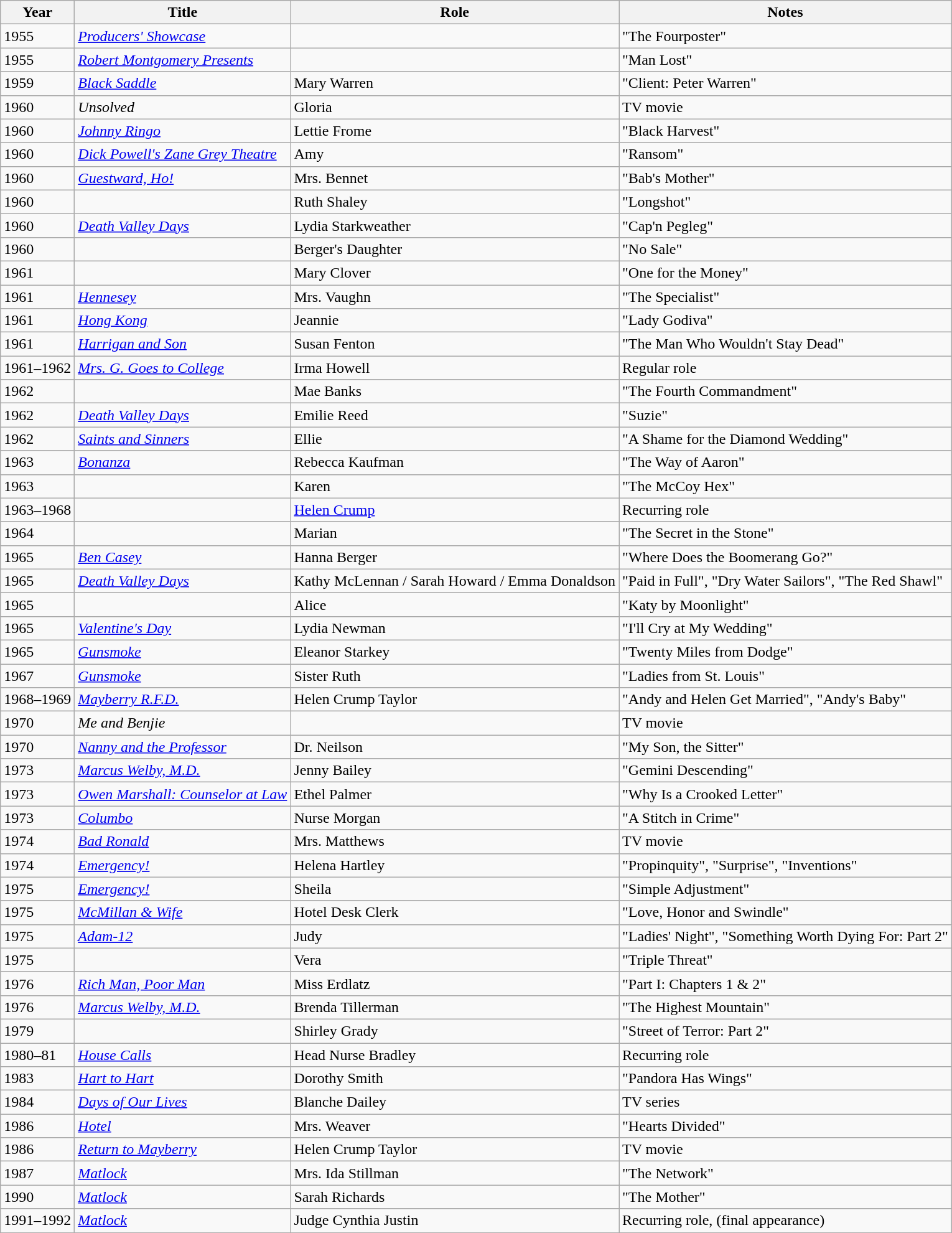<table class="wikitable sortable">
<tr>
<th>Year</th>
<th>Title</th>
<th>Role</th>
<th class="unsortable">Notes</th>
</tr>
<tr>
<td>1955</td>
<td><em><a href='#'>Producers' Showcase</a></em></td>
<td></td>
<td>"The Fourposter"</td>
</tr>
<tr>
<td>1955</td>
<td><em><a href='#'>Robert Montgomery Presents</a></em></td>
<td></td>
<td>"Man Lost"</td>
</tr>
<tr>
<td>1959</td>
<td><em><a href='#'>Black Saddle</a></em></td>
<td>Mary Warren</td>
<td>"Client: Peter Warren"</td>
</tr>
<tr>
<td>1960</td>
<td><em>Unsolved</em></td>
<td>Gloria</td>
<td>TV movie</td>
</tr>
<tr>
<td>1960</td>
<td><em><a href='#'>Johnny Ringo</a></em></td>
<td>Lettie Frome</td>
<td>"Black Harvest"</td>
</tr>
<tr>
<td>1960</td>
<td><em><a href='#'>Dick Powell's Zane Grey Theatre</a></em></td>
<td>Amy</td>
<td>"Ransom"</td>
</tr>
<tr>
<td>1960</td>
<td><em><a href='#'>Guestward, Ho!</a></em></td>
<td>Mrs. Bennet</td>
<td>"Bab's Mother"</td>
</tr>
<tr>
<td>1960</td>
<td><em></em></td>
<td>Ruth Shaley</td>
<td>"Longshot"</td>
</tr>
<tr>
<td>1960</td>
<td><em><a href='#'>Death Valley Days</a></em></td>
<td>Lydia Starkweather</td>
<td>"Cap'n Pegleg"</td>
</tr>
<tr>
<td>1960</td>
<td><em></em></td>
<td>Berger's Daughter</td>
<td>"No Sale"</td>
</tr>
<tr>
<td>1961</td>
<td><em></em></td>
<td>Mary Clover</td>
<td>"One for the Money"</td>
</tr>
<tr>
<td>1961</td>
<td><em><a href='#'>Hennesey</a></em></td>
<td>Mrs. Vaughn</td>
<td>"The Specialist"</td>
</tr>
<tr>
<td>1961</td>
<td><em><a href='#'>Hong Kong</a></em></td>
<td>Jeannie</td>
<td>"Lady Godiva"</td>
</tr>
<tr>
<td>1961</td>
<td><em><a href='#'>Harrigan and Son</a></em></td>
<td>Susan Fenton</td>
<td>"The Man Who Wouldn't Stay Dead"</td>
</tr>
<tr>
<td>1961–1962</td>
<td><em><a href='#'>Mrs. G. Goes to College</a></em></td>
<td>Irma Howell</td>
<td>Regular role</td>
</tr>
<tr>
<td>1962</td>
<td><em></em></td>
<td>Mae Banks</td>
<td>"The Fourth Commandment"</td>
</tr>
<tr>
<td>1962</td>
<td><em><a href='#'>Death Valley Days</a></em></td>
<td>Emilie Reed</td>
<td>"Suzie"</td>
</tr>
<tr>
<td>1962</td>
<td><em><a href='#'>Saints and Sinners</a></em></td>
<td>Ellie</td>
<td>"A Shame for the Diamond Wedding"</td>
</tr>
<tr>
<td>1963</td>
<td><em><a href='#'>Bonanza</a></em></td>
<td>Rebecca Kaufman</td>
<td>"The Way of Aaron"</td>
</tr>
<tr>
<td>1963</td>
<td><em></em></td>
<td>Karen</td>
<td>"The McCoy Hex"</td>
</tr>
<tr>
<td>1963–1968</td>
<td><em></em></td>
<td><a href='#'>Helen Crump</a></td>
<td>Recurring role</td>
</tr>
<tr>
<td>1964</td>
<td><em></em></td>
<td>Marian</td>
<td>"The Secret in the Stone"</td>
</tr>
<tr>
<td>1965</td>
<td><em><a href='#'>Ben Casey</a></em></td>
<td>Hanna Berger</td>
<td>"Where Does the Boomerang Go?"</td>
</tr>
<tr>
<td>1965</td>
<td><em><a href='#'>Death Valley Days</a></em></td>
<td>Kathy McLennan / Sarah Howard / Emma Donaldson</td>
<td>"Paid in Full", "Dry Water Sailors", "The Red Shawl"</td>
</tr>
<tr>
<td>1965</td>
<td><em></em></td>
<td>Alice</td>
<td>"Katy by Moonlight"</td>
</tr>
<tr>
<td>1965</td>
<td><em><a href='#'>Valentine's Day</a></em></td>
<td>Lydia Newman</td>
<td>"I'll Cry at My Wedding"</td>
</tr>
<tr>
<td>1965</td>
<td><em><a href='#'>Gunsmoke</a></em></td>
<td>Eleanor Starkey</td>
<td>"Twenty Miles from Dodge"</td>
</tr>
<tr>
<td>1967</td>
<td><em><a href='#'>Gunsmoke</a></em></td>
<td>Sister Ruth</td>
<td>"Ladies from St. Louis"</td>
</tr>
<tr>
<td>1968–1969</td>
<td><em><a href='#'>Mayberry R.F.D.</a></em></td>
<td>Helen Crump Taylor</td>
<td>"Andy and Helen Get Married", "Andy's Baby"</td>
</tr>
<tr>
<td>1970</td>
<td><em>Me and Benjie</em></td>
<td></td>
<td>TV movie</td>
</tr>
<tr>
<td>1970</td>
<td><em><a href='#'>Nanny and the Professor</a></em></td>
<td>Dr. Neilson</td>
<td>"My Son, the Sitter"</td>
</tr>
<tr>
<td>1973</td>
<td><em><a href='#'>Marcus Welby, M.D.</a></em></td>
<td>Jenny Bailey</td>
<td>"Gemini Descending"</td>
</tr>
<tr>
<td>1973</td>
<td><em><a href='#'>Owen Marshall: Counselor at Law</a></em></td>
<td>Ethel Palmer</td>
<td>"Why Is a Crooked Letter"</td>
</tr>
<tr>
<td>1973</td>
<td><em><a href='#'>Columbo</a></em></td>
<td>Nurse Morgan</td>
<td>"A Stitch in Crime"</td>
</tr>
<tr>
<td>1974</td>
<td><em><a href='#'>Bad Ronald</a></em></td>
<td>Mrs. Matthews</td>
<td>TV movie</td>
</tr>
<tr>
<td>1974</td>
<td><em><a href='#'>Emergency!</a></em></td>
<td>Helena Hartley</td>
<td>"Propinquity", "Surprise", "Inventions"</td>
</tr>
<tr>
<td>1975</td>
<td><em><a href='#'>Emergency!</a></em></td>
<td>Sheila</td>
<td>"Simple Adjustment"</td>
</tr>
<tr>
<td>1975</td>
<td><em><a href='#'>McMillan & Wife</a></em></td>
<td>Hotel Desk Clerk</td>
<td>"Love, Honor and Swindle"</td>
</tr>
<tr>
<td>1975</td>
<td><em><a href='#'>Adam-12</a></em></td>
<td>Judy</td>
<td>"Ladies' Night", "Something Worth Dying For: Part 2"</td>
</tr>
<tr>
<td>1975</td>
<td><em></em></td>
<td>Vera</td>
<td>"Triple Threat"</td>
</tr>
<tr>
<td>1976</td>
<td><em><a href='#'>Rich Man, Poor Man</a></em></td>
<td>Miss Erdlatz</td>
<td>"Part I: Chapters 1 & 2"</td>
</tr>
<tr>
<td>1976</td>
<td><em><a href='#'>Marcus Welby, M.D.</a></em></td>
<td>Brenda Tillerman</td>
<td>"The Highest Mountain"</td>
</tr>
<tr>
<td>1979</td>
<td><em></em></td>
<td>Shirley Grady</td>
<td>"Street of Terror: Part 2"</td>
</tr>
<tr>
<td>1980–81</td>
<td><em><a href='#'>House Calls</a></em></td>
<td>Head Nurse Bradley</td>
<td>Recurring role</td>
</tr>
<tr>
<td>1983</td>
<td><em><a href='#'>Hart to Hart</a></em></td>
<td>Dorothy Smith</td>
<td>"Pandora Has Wings"</td>
</tr>
<tr>
<td>1984</td>
<td><em><a href='#'>Days of Our Lives</a></em></td>
<td>Blanche Dailey</td>
<td>TV series</td>
</tr>
<tr>
<td>1986</td>
<td><em><a href='#'>Hotel</a></em></td>
<td>Mrs. Weaver</td>
<td>"Hearts Divided"</td>
</tr>
<tr>
<td>1986</td>
<td><em><a href='#'>Return to Mayberry</a></em></td>
<td>Helen Crump Taylor</td>
<td>TV movie</td>
</tr>
<tr>
<td>1987</td>
<td><em><a href='#'>Matlock</a></em></td>
<td>Mrs. Ida Stillman</td>
<td>"The Network"</td>
</tr>
<tr>
<td>1990</td>
<td><em><a href='#'>Matlock</a></em></td>
<td>Sarah Richards</td>
<td>"The Mother"</td>
</tr>
<tr>
<td>1991–1992</td>
<td><em><a href='#'>Matlock</a></em></td>
<td>Judge Cynthia Justin</td>
<td>Recurring role, (final appearance)</td>
</tr>
</table>
